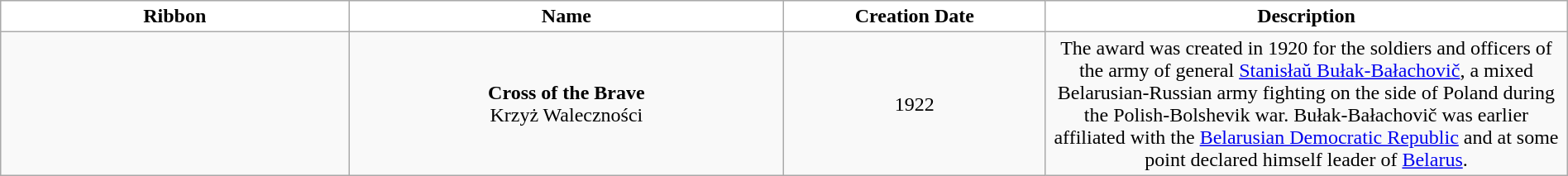<table class="wikitable" width="100%" style="text-align:center;">
<tr>
<td width="20%" bgcolor="#FFFFFF"><strong>Ribbon</strong></td>
<td width="25%" bgcolor="#FFFFFF"><strong>Name</strong></td>
<td width="15%" bgcolor="#FFFFFF"><strong>Creation Date</strong></td>
<td width="30%" bgcolor="#FFFFFF"><strong>Description</strong></td>
</tr>
<tr>
<td><br></td>
<td><strong>Cross of the Brave</strong><br>Krzyż Waleczności</td>
<td>1922</td>
<td>The award was created in 1920 for the soldiers and officers of the army of general <a href='#'>Stanisłaŭ Bułak-Bałachovič</a>, a mixed Belarusian-Russian army fighting on the side of Poland during the Polish-Bolshevik war. Bułak-Bałachovič was earlier affiliated with the <a href='#'>Belarusian Democratic Republic</a> and at some point declared himself leader of <a href='#'>Belarus</a>.</td>
</tr>
</table>
